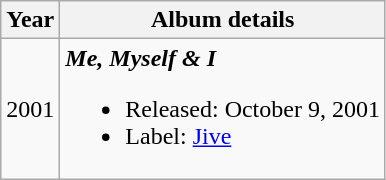<table class="wikitable">
<tr>
<th rowspan="1">Year</th>
<th rowspan="1"">Album details</th>
</tr>
<tr>
<td>2001</td>
<td align="left"><strong><em>Me, Myself & I</em></strong><br><ul><li>Released: October 9, 2001</li><li>Label: <a href='#'>Jive</a></li></ul></td>
</tr>
</table>
